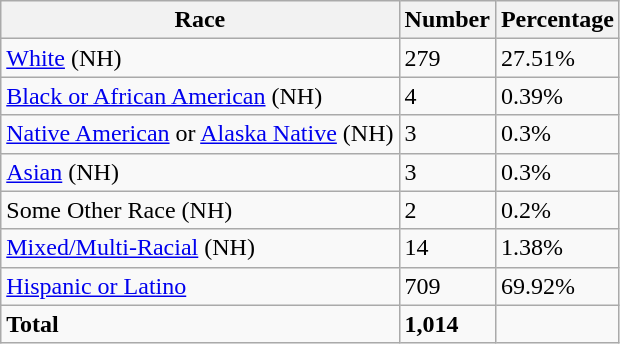<table class="wikitable">
<tr>
<th>Race</th>
<th>Number</th>
<th>Percentage</th>
</tr>
<tr>
<td><a href='#'>White</a> (NH)</td>
<td>279</td>
<td>27.51%</td>
</tr>
<tr>
<td><a href='#'>Black or African American</a> (NH)</td>
<td>4</td>
<td>0.39%</td>
</tr>
<tr>
<td><a href='#'>Native American</a> or <a href='#'>Alaska Native</a> (NH)</td>
<td>3</td>
<td>0.3%</td>
</tr>
<tr>
<td><a href='#'>Asian</a> (NH)</td>
<td>3</td>
<td>0.3%</td>
</tr>
<tr>
<td>Some Other Race (NH)</td>
<td>2</td>
<td>0.2%</td>
</tr>
<tr>
<td><a href='#'>Mixed/Multi-Racial</a> (NH)</td>
<td>14</td>
<td>1.38%</td>
</tr>
<tr>
<td><a href='#'>Hispanic or Latino</a></td>
<td>709</td>
<td>69.92%</td>
</tr>
<tr>
<td><strong>Total</strong></td>
<td><strong>1,014</strong></td>
<td></td>
</tr>
</table>
